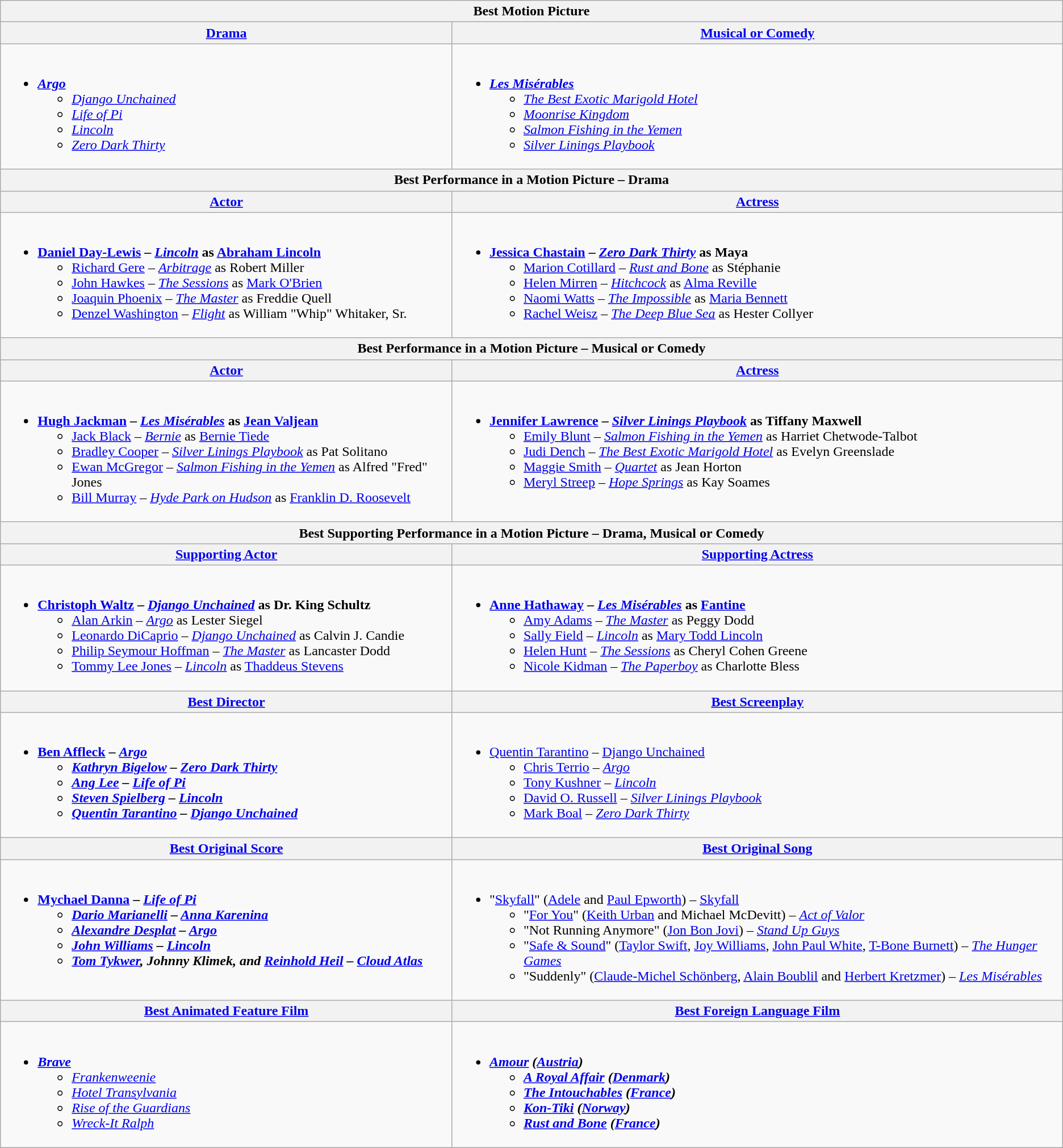<table class=wikitable style="width=100%">
<tr>
<th colspan=2>Best Motion Picture</th>
</tr>
<tr>
<th style="width=50%"><a href='#'>Drama</a></th>
<th style="width=50%"><a href='#'>Musical or Comedy</a></th>
</tr>
<tr>
<td valign="top"><br><ul><li><strong><em><a href='#'>Argo</a></em></strong><ul><li><em><a href='#'>Django Unchained</a></em></li><li><em><a href='#'>Life of Pi</a></em></li><li><em><a href='#'>Lincoln</a></em></li><li><em><a href='#'>Zero Dark Thirty</a></em></li></ul></li></ul></td>
<td valign="top"><br><ul><li><strong><em><a href='#'>Les Misérables</a></em></strong><ul><li><em><a href='#'>The Best Exotic Marigold Hotel</a></em></li><li><em><a href='#'>Moonrise Kingdom</a></em></li><li><em><a href='#'>Salmon Fishing in the Yemen</a></em></li><li><em><a href='#'>Silver Linings Playbook</a></em></li></ul></li></ul></td>
</tr>
<tr>
<th colspan=2>Best Performance in a Motion Picture – Drama</th>
</tr>
<tr>
<th><a href='#'>Actor</a></th>
<th><a href='#'>Actress</a></th>
</tr>
<tr>
<td valign="top"><br><ul><li><strong><a href='#'>Daniel Day-Lewis</a> – <em><a href='#'>Lincoln</a></em> as <a href='#'>Abraham Lincoln</a></strong><ul><li><a href='#'>Richard Gere</a> – <em><a href='#'>Arbitrage</a></em> as Robert Miller</li><li><a href='#'>John Hawkes</a> – <em><a href='#'>The Sessions</a></em> as <a href='#'>Mark O'Brien</a></li><li><a href='#'>Joaquin Phoenix</a> – <em><a href='#'>The Master</a></em> as Freddie Quell</li><li><a href='#'>Denzel Washington</a> – <em><a href='#'>Flight</a></em> as William "Whip" Whitaker, Sr.</li></ul></li></ul></td>
<td valign="top"><br><ul><li><strong><a href='#'>Jessica Chastain</a> – <em><a href='#'>Zero Dark Thirty</a></em> as Maya</strong><ul><li><a href='#'>Marion Cotillard</a> – <em><a href='#'>Rust and Bone</a></em> as Stéphanie</li><li><a href='#'>Helen Mirren</a> – <em><a href='#'>Hitchcock</a></em> as <a href='#'>Alma Reville</a></li><li><a href='#'>Naomi Watts</a> – <em><a href='#'>The Impossible</a></em> as <a href='#'>Maria Bennett</a></li><li><a href='#'>Rachel Weisz</a> – <em><a href='#'>The Deep Blue Sea</a></em> as Hester Collyer</li></ul></li></ul></td>
</tr>
<tr>
<th colspan=2>Best Performance in a Motion Picture – Musical or Comedy</th>
</tr>
<tr>
<th><a href='#'>Actor</a></th>
<th><a href='#'>Actress</a></th>
</tr>
<tr>
<td valign="top"><br><ul><li><strong><a href='#'>Hugh Jackman</a> – <em><a href='#'>Les Misérables</a></em> as <a href='#'>Jean Valjean</a></strong><ul><li><a href='#'>Jack Black</a> – <em><a href='#'>Bernie</a></em> as <a href='#'>Bernie Tiede</a></li><li><a href='#'>Bradley Cooper</a> – <em><a href='#'>Silver Linings Playbook</a></em> as Pat Solitano</li><li><a href='#'>Ewan McGregor</a> – <em><a href='#'>Salmon Fishing in the Yemen</a></em> as Alfred "Fred" Jones</li><li><a href='#'>Bill Murray</a> – <em><a href='#'>Hyde Park on Hudson</a></em> as <a href='#'>Franklin D. Roosevelt</a></li></ul></li></ul></td>
<td valign="top"><br><ul><li><strong><a href='#'>Jennifer Lawrence</a> – <em><a href='#'>Silver Linings Playbook</a></em> as Tiffany Maxwell</strong><ul><li><a href='#'>Emily Blunt</a> – <em><a href='#'>Salmon Fishing in the Yemen</a></em> as Harriet Chetwode-Talbot</li><li><a href='#'>Judi Dench</a> – <em><a href='#'>The Best Exotic Marigold Hotel</a></em> as Evelyn Greenslade</li><li><a href='#'>Maggie Smith</a> – <em><a href='#'>Quartet</a></em> as Jean Horton</li><li><a href='#'>Meryl Streep</a> – <em><a href='#'>Hope Springs</a></em> as Kay Soames</li></ul></li></ul></td>
</tr>
<tr>
<th colspan=2>Best Supporting Performance in a Motion Picture – Drama, Musical or Comedy</th>
</tr>
<tr>
<th><a href='#'>Supporting Actor</a></th>
<th><a href='#'>Supporting Actress</a></th>
</tr>
<tr>
<td valign="top"><br><ul><li><strong><a href='#'>Christoph Waltz</a> – <em><a href='#'>Django Unchained</a></em> as Dr. King Schultz</strong><ul><li><a href='#'>Alan Arkin</a> – <em><a href='#'>Argo</a></em> as Lester Siegel</li><li><a href='#'>Leonardo DiCaprio</a> – <em><a href='#'>Django Unchained</a></em> as Calvin J. Candie</li><li><a href='#'>Philip Seymour Hoffman</a> – <em><a href='#'>The Master</a></em> as Lancaster Dodd</li><li><a href='#'>Tommy Lee Jones</a> – <em><a href='#'>Lincoln</a></em> as <a href='#'>Thaddeus Stevens</a></li></ul></li></ul></td>
<td valign="top"><br><ul><li><strong><a href='#'>Anne Hathaway</a> – <em><a href='#'>Les Misérables</a></em> as <a href='#'>Fantine</a></strong><ul><li><a href='#'>Amy Adams</a> – <em><a href='#'>The Master</a></em> as Peggy Dodd</li><li><a href='#'>Sally Field</a> – <em><a href='#'>Lincoln</a></em> as <a href='#'>Mary Todd Lincoln</a></li><li><a href='#'>Helen Hunt</a> – <em><a href='#'>The Sessions</a></em> as Cheryl Cohen Greene</li><li><a href='#'>Nicole Kidman</a> – <em><a href='#'>The Paperboy</a></em> as Charlotte Bless</li></ul></li></ul></td>
</tr>
<tr>
<th><a href='#'>Best Director</a></th>
<th><a href='#'>Best Screenplay</a></th>
</tr>
<tr>
<td valign="top"><br><ul><li><strong><a href='#'>Ben Affleck</a> – <em><a href='#'>Argo</a><strong><em><ul><li><a href='#'>Kathryn Bigelow</a> – </em><a href='#'>Zero Dark Thirty</a><em></li><li><a href='#'>Ang Lee</a> – </em><a href='#'>Life of Pi</a><em></li><li><a href='#'>Steven Spielberg</a> – </em><a href='#'>Lincoln</a><em></li><li><a href='#'>Quentin Tarantino</a> – </em><a href='#'>Django Unchained</a><em></li></ul></li></ul></td>
<td valign="top"><br><ul><li></strong><a href='#'>Quentin Tarantino</a> – </em><a href='#'>Django Unchained</a></em></strong><ul><li><a href='#'>Chris Terrio</a> – <em><a href='#'>Argo</a></em></li><li><a href='#'>Tony Kushner</a> – <em><a href='#'>Lincoln</a></em></li><li><a href='#'>David O. Russell</a> – <em><a href='#'>Silver Linings Playbook</a></em></li><li><a href='#'>Mark Boal</a> – <em><a href='#'>Zero Dark Thirty</a></em></li></ul></li></ul></td>
</tr>
<tr>
<th><a href='#'>Best Original Score</a></th>
<th><a href='#'>Best Original Song</a></th>
</tr>
<tr>
<td valign="top"><br><ul><li><strong><a href='#'>Mychael Danna</a> – <em><a href='#'>Life of Pi</a><strong><em><ul><li><a href='#'>Dario Marianelli</a> – </em><a href='#'>Anna Karenina</a><em></li><li><a href='#'>Alexandre Desplat</a> – </em><a href='#'>Argo</a><em></li><li><a href='#'>John Williams</a> – </em><a href='#'>Lincoln</a><em></li><li><a href='#'>Tom Tykwer</a>, Johnny Klimek, and <a href='#'>Reinhold Heil</a> – </em><a href='#'>Cloud Atlas</a><em></li></ul></li></ul></td>
<td valign="top"><br><ul><li></strong>"<a href='#'>Skyfall</a>" (<a href='#'>Adele</a> and <a href='#'>Paul Epworth</a>) – </em><a href='#'>Skyfall</a></em></strong><ul><li>"<a href='#'>For You</a>" (<a href='#'>Keith Urban</a> and Michael McDevitt) – <em><a href='#'>Act of Valor</a></em></li><li>"Not Running Anymore" (<a href='#'>Jon Bon Jovi</a>) – <em><a href='#'>Stand Up Guys</a></em></li><li>"<a href='#'>Safe & Sound</a>" (<a href='#'>Taylor Swift</a>, <a href='#'>Joy Williams</a>, <a href='#'>John Paul White</a>, <a href='#'>T-Bone Burnett</a>) – <em><a href='#'>The Hunger Games</a></em></li><li>"Suddenly" (<a href='#'>Claude-Michel Schönberg</a>, <a href='#'>Alain Boublil</a> and <a href='#'>Herbert Kretzmer</a>) – <em><a href='#'>Les Misérables</a></em></li></ul></li></ul></td>
</tr>
<tr>
<th><a href='#'>Best Animated Feature Film</a></th>
<th><a href='#'>Best Foreign Language Film</a></th>
</tr>
<tr>
<td valign="top"><br><ul><li><strong><em><a href='#'>Brave</a></em></strong><ul><li><em><a href='#'>Frankenweenie</a></em></li><li><em><a href='#'>Hotel Transylvania</a></em></li><li><em><a href='#'>Rise of the Guardians</a></em></li><li><em><a href='#'>Wreck-It Ralph</a></em></li></ul></li></ul></td>
<td valign="top"><br><ul><li><strong><em><a href='#'>Amour</a><em> (<a href='#'>Austria</a>)<strong><ul><li></em><a href='#'>A Royal Affair</a><em> (<a href='#'>Denmark</a>)</li><li></em><a href='#'>The Intouchables</a><em> (<a href='#'>France</a>)</li><li></em><a href='#'>Kon-Tiki</a><em> (<a href='#'>Norway</a>)</li><li></em><a href='#'>Rust and Bone</a><em> (<a href='#'>France</a>)</li></ul></li></ul></td>
</tr>
</table>
